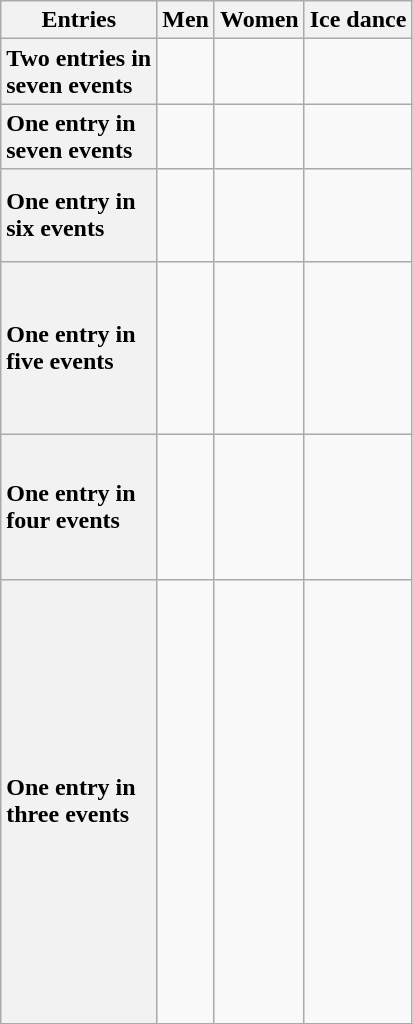<table class="wikitable unsortable" style="text-align:left">
<tr>
<th scope="col">Entries</th>
<th scope="col">Men</th>
<th scope="col">Women</th>
<th scope="col">Ice dance</th>
</tr>
<tr>
<th scope="row" style="text-align:left">Two entries in<br>seven events</th>
<td valign="top"><br><br></td>
<td valign="top"><br><br></td>
<td valign="top"><br><br></td>
</tr>
<tr>
<th scope="row" style="text-align:left">One entry in<br>seven events</th>
<td valign="top"><br><br></td>
<td valign="top"><br><br></td>
<td valign="top"><br><br></td>
</tr>
<tr>
<th scope="row" style="text-align:left">One entry in<br>six events</th>
<td valign="top"><br><br><br></td>
<td valign="top"><br><br><br></td>
<td valign="top"><br><br><br></td>
</tr>
<tr>
<th scope="row" style="text-align:left">One entry in<br>five events</th>
<td valign="top"><br><br><br><br><br><br></td>
<td valign="top"><br><br><br><br><br><br></td>
<td valign="top"><br><br></td>
</tr>
<tr>
<th scope="row" style="text-align:left">One entry in<br>four events</th>
<td valign="top"><br><br><br><br></td>
<td valign="top"><br><br><br><br><br></td>
<td valign="top"><br><br><br></td>
</tr>
<tr>
<th scope="row" style="text-align:left">One entry in<br>three events</th>
<td valign="top"><br><br><br><br><br><br><br><br></td>
<td valign="top"><br><br><br><br><br><br><br><br><br><br><br><br><br><br><br><br></td>
<td valign="top"><br><br><br><br></td>
</tr>
</table>
